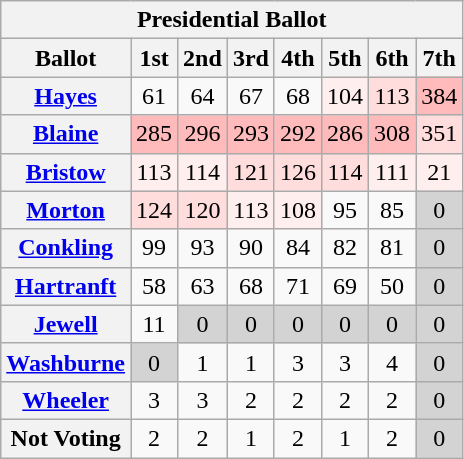<table class="wikitable sortable" style="text-align:center">
<tr>
<th colspan="8"><strong>Presidential Ballot</strong></th>
</tr>
<tr>
<th>Ballot</th>
<th>1st</th>
<th>2nd</th>
<th>3rd</th>
<th>4th</th>
<th>5th</th>
<th>6th</th>
<th>7th</th>
</tr>
<tr>
<th><a href='#'>Hayes</a></th>
<td>61</td>
<td>64</td>
<td>67</td>
<td>68</td>
<td style="background:#fee;">104</td>
<td style="background:#fdd;">113</td>
<td style="background:#fbb;">384</td>
</tr>
<tr>
<th><a href='#'>Blaine</a></th>
<td style="background:#fbb;">285</td>
<td style="background:#fbb;">296</td>
<td style="background:#fbb;">293</td>
<td style="background:#fbb;">292</td>
<td style="background:#fbb;">286</td>
<td style="background:#fbb;">308</td>
<td style="background:#fdd;">351</td>
</tr>
<tr>
<th><a href='#'>Bristow</a></th>
<td style="background:#fee;">113</td>
<td style="background:#fee;">114</td>
<td style="background:#fdd;">121</td>
<td style="background:#fdd;">126</td>
<td style="background:#fdd;">114</td>
<td style="background:#fee;">111</td>
<td style="background:#fee;">21</td>
</tr>
<tr>
<th><a href='#'>Morton</a></th>
<td style="background:#fdd;">124</td>
<td style="background:#fdd;">120</td>
<td style="background:#fee;">113</td>
<td style="background:#fee;">108</td>
<td>95</td>
<td>85</td>
<td style="background:#d3d3d3">0</td>
</tr>
<tr>
<th><a href='#'>Conkling</a></th>
<td>99</td>
<td>93</td>
<td>90</td>
<td>84</td>
<td>82</td>
<td>81</td>
<td style="background:#d3d3d3">0</td>
</tr>
<tr>
<th><a href='#'>Hartranft</a></th>
<td>58</td>
<td>63</td>
<td>68</td>
<td>71</td>
<td>69</td>
<td>50</td>
<td style="background:#d3d3d3">0</td>
</tr>
<tr>
<th><a href='#'>Jewell</a></th>
<td>11</td>
<td style="background:#d3d3d3">0</td>
<td style="background:#d3d3d3">0</td>
<td style="background:#d3d3d3">0</td>
<td style="background:#d3d3d3">0</td>
<td style="background:#d3d3d3">0</td>
<td style="background:#d3d3d3">0</td>
</tr>
<tr>
<th><a href='#'>Washburne</a></th>
<td style="background:#d3d3d3">0</td>
<td>1</td>
<td>1</td>
<td>3</td>
<td>3</td>
<td>4</td>
<td style="background:#d3d3d3">0</td>
</tr>
<tr>
<th><a href='#'>Wheeler</a></th>
<td>3</td>
<td>3</td>
<td>2</td>
<td>2</td>
<td>2</td>
<td>2</td>
<td style="background:#d3d3d3">0</td>
</tr>
<tr>
<th>Not Voting</th>
<td>2</td>
<td>2</td>
<td>1</td>
<td>2</td>
<td>1</td>
<td>2</td>
<td style="background:#d3d3d3">0</td>
</tr>
</table>
